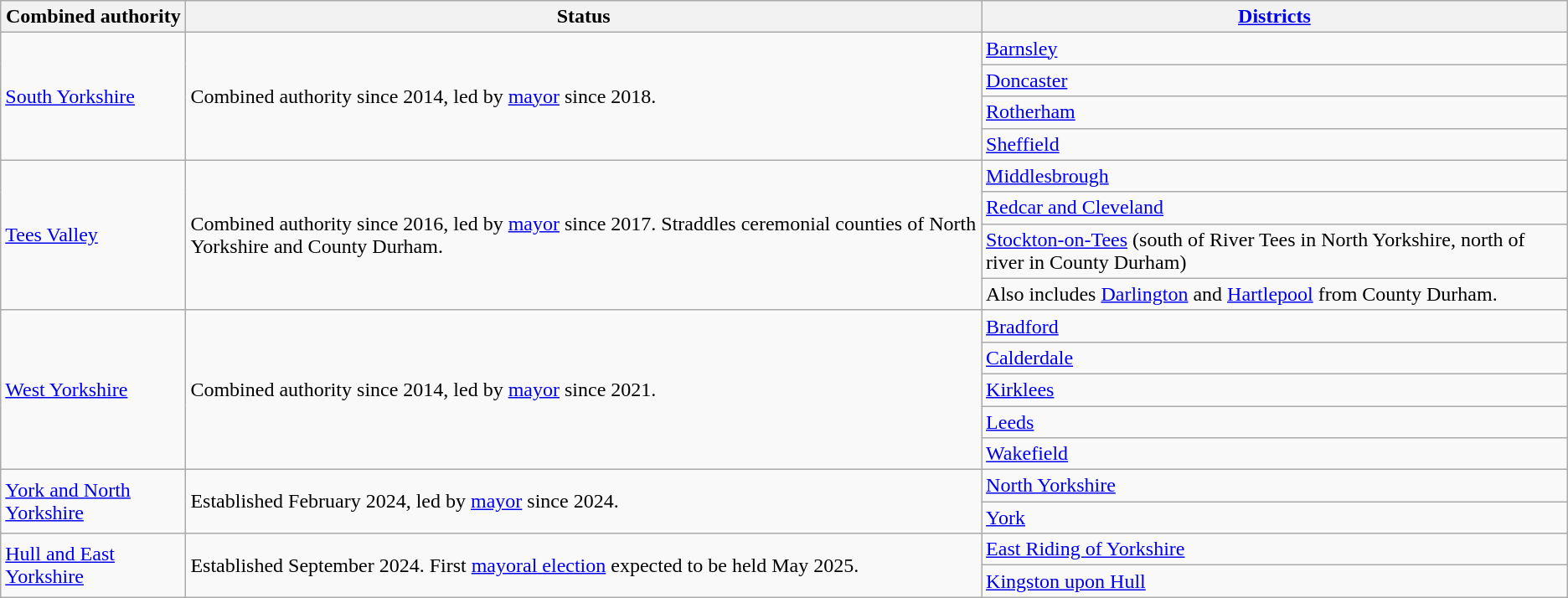<table class="wikitable">
<tr>
<th>Combined authority</th>
<th>Status</th>
<th><a href='#'>Districts</a></th>
</tr>
<tr>
<td rowspan=4><a href='#'>South Yorkshire</a></td>
<td rowspan=4>Combined authority since 2014, led by <a href='#'>mayor</a> since 2018.</td>
<td><a href='#'>Barnsley</a></td>
</tr>
<tr>
<td><a href='#'>Doncaster</a></td>
</tr>
<tr>
<td><a href='#'>Rotherham</a></td>
</tr>
<tr>
<td><a href='#'>Sheffield</a></td>
</tr>
<tr>
<td rowspan=4><a href='#'>Tees Valley</a></td>
<td rowspan=4>Combined authority since 2016, led by <a href='#'>mayor</a> since 2017. Straddles ceremonial counties of North Yorkshire and County Durham.</td>
<td><a href='#'>Middlesbrough</a></td>
</tr>
<tr>
<td><a href='#'>Redcar and Cleveland</a></td>
</tr>
<tr>
<td><a href='#'>Stockton-on-Tees</a> (south of River Tees in North Yorkshire, north of river in County Durham)</td>
</tr>
<tr>
<td>Also includes <a href='#'>Darlington</a> and <a href='#'>Hartlepool</a> from County Durham.</td>
</tr>
<tr>
<td rowspan=5><a href='#'>West Yorkshire</a></td>
<td rowspan=5>Combined authority since 2014, led by <a href='#'>mayor</a> since 2021.</td>
<td><a href='#'>Bradford</a></td>
</tr>
<tr>
<td><a href='#'>Calderdale</a></td>
</tr>
<tr>
<td><a href='#'>Kirklees</a></td>
</tr>
<tr>
<td><a href='#'>Leeds</a></td>
</tr>
<tr>
<td><a href='#'>Wakefield</a></td>
</tr>
<tr>
<td rowspan=2><a href='#'>York and North Yorkshire</a></td>
<td rowspan=2>Established February 2024, led by <a href='#'>mayor</a> since 2024.</td>
<td><a href='#'>North Yorkshire</a></td>
</tr>
<tr>
<td><a href='#'>York</a></td>
</tr>
<tr>
<td rowspan=2><a href='#'>Hull and East Yorkshire</a></td>
<td rowspan="2">Established September 2024. First <a href='#'>mayoral election</a> expected to be held May 2025.</td>
<td><a href='#'>East Riding of Yorkshire</a></td>
</tr>
<tr>
<td><a href='#'>Kingston upon Hull</a></td>
</tr>
</table>
